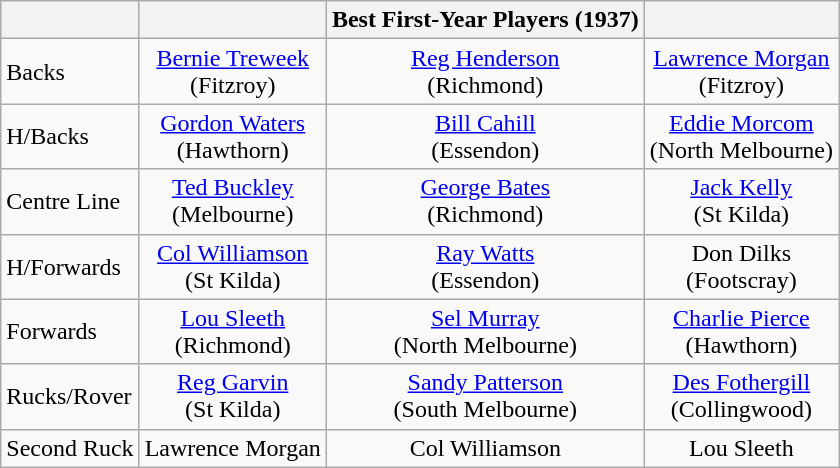<table class="wikitable">
<tr>
<th></th>
<th></th>
<th>Best First-Year Players (1937)</th>
<th></th>
</tr>
<tr>
<td>Backs</td>
<td align=center><a href='#'>Bernie Treweek</a><br>(Fitzroy)</td>
<td align=center><a href='#'>Reg Henderson</a><br>(Richmond)</td>
<td align=center><a href='#'>Lawrence Morgan</a><br>(Fitzroy)</td>
</tr>
<tr>
<td>H/Backs</td>
<td align=center><a href='#'>Gordon Waters</a><br>(Hawthorn)</td>
<td align=center><a href='#'>Bill Cahill</a><br>(Essendon)</td>
<td align=center><a href='#'>Eddie Morcom</a><br>(North Melbourne)</td>
</tr>
<tr>
<td>Centre Line</td>
<td align=center><a href='#'>Ted Buckley</a><br>(Melbourne)</td>
<td align=center><a href='#'>George Bates</a><br>(Richmond)</td>
<td align=center><a href='#'>Jack Kelly</a><br>(St Kilda)</td>
</tr>
<tr>
<td>H/Forwards</td>
<td align=center><a href='#'>Col Williamson</a><br>(St Kilda)</td>
<td align=center><a href='#'>Ray Watts</a><br>(Essendon)</td>
<td align=center>Don Dilks<br>(Footscray)</td>
</tr>
<tr>
<td>Forwards</td>
<td align=center><a href='#'>Lou Sleeth</a><br>(Richmond)</td>
<td align=center><a href='#'>Sel Murray</a><br>(North Melbourne)</td>
<td align=center><a href='#'>Charlie Pierce</a><br>(Hawthorn)</td>
</tr>
<tr>
<td>Rucks/Rover</td>
<td align=center><a href='#'>Reg Garvin</a><br>(St Kilda)</td>
<td align=center><a href='#'>Sandy Patterson</a><br>(South Melbourne)</td>
<td align=center><a href='#'>Des Fothergill</a><br>(Collingwood)</td>
</tr>
<tr>
<td>Second Ruck</td>
<td align=center>Lawrence Morgan</td>
<td align=center>Col Williamson</td>
<td align=center>Lou Sleeth</td>
</tr>
</table>
